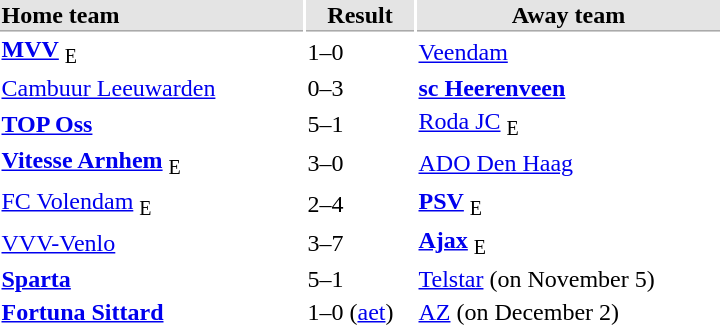<table style="float:right;">
<tr bgcolor="#E4E4E4">
<th style="border-bottom:1px solid #AAAAAA" width="200" align="left">Home team</th>
<th style="border-bottom:1px solid #AAAAAA" width="70" align="center">Result</th>
<th style="border-bottom:1px solid #AAAAAA" width="200">Away team</th>
</tr>
<tr>
<td><strong><a href='#'>MVV</a></strong> <sub>E</sub></td>
<td>1–0</td>
<td><a href='#'>Veendam</a></td>
</tr>
<tr>
<td><a href='#'>Cambuur Leeuwarden</a></td>
<td>0–3</td>
<td><strong><a href='#'>sc Heerenveen</a></strong></td>
</tr>
<tr>
<td><strong><a href='#'>TOP Oss</a></strong></td>
<td>5–1</td>
<td><a href='#'>Roda JC</a> <sub>E</sub></td>
</tr>
<tr>
<td><strong><a href='#'>Vitesse Arnhem</a></strong> <sub>E</sub></td>
<td>3–0</td>
<td><a href='#'>ADO Den Haag</a></td>
</tr>
<tr>
<td><a href='#'>FC Volendam</a> <sub>E</sub></td>
<td>2–4</td>
<td><strong><a href='#'>PSV</a></strong> <sub>E</sub></td>
</tr>
<tr>
<td><a href='#'>VVV-Venlo</a></td>
<td>3–7</td>
<td><strong><a href='#'>Ajax</a></strong> <sub>E</sub></td>
</tr>
<tr>
<td><strong><a href='#'>Sparta</a></strong></td>
<td>5–1</td>
<td><a href='#'>Telstar</a> (on November 5)</td>
</tr>
<tr>
<td><strong><a href='#'>Fortuna Sittard</a></strong></td>
<td>1–0 (<a href='#'>aet</a>)</td>
<td><a href='#'>AZ</a> (on December 2)</td>
</tr>
</table>
